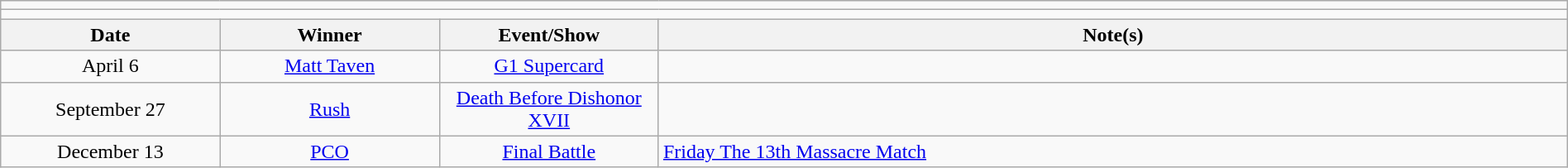<table class="wikitable" style="text-align:center; width:100%;">
<tr>
<td colspan="5"></td>
</tr>
<tr>
<td colspan="5"><strong></strong></td>
</tr>
<tr>
<th width=14%>Date</th>
<th width=14%>Winner</th>
<th width=14%>Event/Show</th>
<th width=58%>Note(s)</th>
</tr>
<tr>
<td>April 6</td>
<td><a href='#'>Matt Taven</a></td>
<td><a href='#'>G1 Supercard</a></td>
<td></td>
</tr>
<tr>
<td>September 27</td>
<td><a href='#'>Rush</a></td>
<td><a href='#'>Death Before Dishonor XVII</a></td>
<td></td>
</tr>
<tr>
<td>December 13</td>
<td><a href='#'>PCO</a></td>
<td><a href='#'>Final Battle</a></td>
<td align=left><a href='#'>Friday The 13th Massacre Match</a></td>
</tr>
</table>
